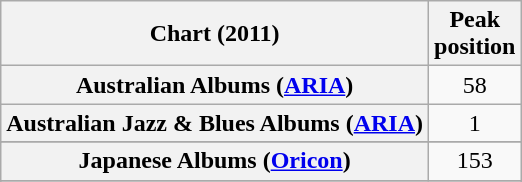<table class="wikitable sortable plainrowheaders" style="text-align:center">
<tr>
<th scope="col">Chart (2011)</th>
<th scope="col">Peak<br>position</th>
</tr>
<tr>
<th scope="row">Australian Albums (<a href='#'>ARIA</a>)</th>
<td>58</td>
</tr>
<tr>
<th scope="row">Australian Jazz & Blues Albums (<a href='#'>ARIA</a>)</th>
<td>1</td>
</tr>
<tr>
</tr>
<tr>
</tr>
<tr>
</tr>
<tr>
</tr>
<tr>
</tr>
<tr>
</tr>
<tr>
</tr>
<tr>
</tr>
<tr>
</tr>
<tr>
<th scope="row">Japanese Albums (<a href='#'>Oricon</a>)</th>
<td>153</td>
</tr>
<tr>
</tr>
<tr>
</tr>
<tr>
</tr>
<tr>
</tr>
<tr>
</tr>
<tr>
</tr>
<tr>
</tr>
<tr>
</tr>
</table>
